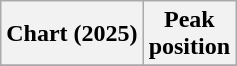<table class="wikitable plainrowheaders" style="text-align:center;">
<tr>
<th>Chart (2025)</th>
<th>Peak<br>position</th>
</tr>
<tr>
</tr>
</table>
